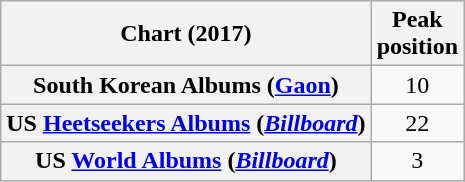<table class="wikitable sortable plainrowheaders" style="text-align:center;">
<tr>
<th scope="col">Chart (2017)</th>
<th scope="col">Peak<br>position</th>
</tr>
<tr>
<th scope=row>South Korean Albums (<a href='#'>Gaon</a>)</th>
<td>10</td>
</tr>
<tr>
<th scope="row">US <a href='#'>Heetseekers Albums</a> (<a href='#'><em>Billboard</em></a>)</th>
<td>22</td>
</tr>
<tr>
<th scope="row">US <a href='#'>World Albums</a> (<a href='#'><em>Billboard</em></a>)</th>
<td>3</td>
</tr>
</table>
